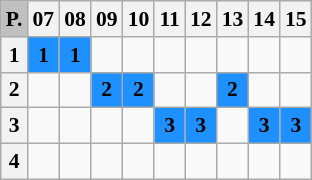<table class="wikitable" style="text-align: center; font-size:90%">
<tr>
<th style="background:#c0c0c0">P.</th>
<th>07</th>
<th>08</th>
<th>09</th>
<th>10</th>
<th>11</th>
<th>12</th>
<th>13</th>
<th>14</th>
<th>15</th>
</tr>
<tr>
<th>1</th>
<td style="background-color:#1E90FF"><span><strong>1</strong></span></td>
<td style="background-color:#1E90FF"><span><strong>1</strong></span></td>
<td></td>
<td></td>
<td></td>
<td></td>
<td></td>
<td></td>
<td></td>
</tr>
<tr>
<th>2</th>
<td></td>
<td></td>
<td style="background-color:#1E90FF"><span><strong>2</strong></span></td>
<td style="background-color:#1E90FF"><span><strong>2</strong></span></td>
<td></td>
<td></td>
<td style="background-color:#1E90FF"><span><strong>2</strong></span></td>
<td></td>
<td></td>
</tr>
<tr>
<th>3</th>
<td></td>
<td></td>
<td></td>
<td></td>
<td style="background-color:#1E90FF"><span><strong>3</strong></span></td>
<td style="background-color:#1E90FF"><span><strong>3</strong></span></td>
<td></td>
<td style="background-color:#1E90FF"><span><strong>3</strong></span></td>
<td style="background-color:#1E90FF"><span><strong>3</strong></span></td>
</tr>
<tr>
<th>4</th>
<td></td>
<td></td>
<td></td>
<td></td>
<td></td>
<td></td>
<td></td>
<td></td>
<td></td>
</tr>
</table>
